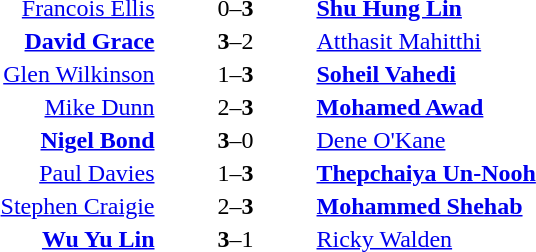<table>
<tr>
<th width=350></th>
<th width=100></th>
<th width=350></th>
</tr>
<tr>
<td align=right><a href='#'>Francois Ellis</a> </td>
<td align=center>0–<strong>3</strong></td>
<td> <strong><a href='#'>Shu Hung Lin</a></strong></td>
</tr>
<tr>
<td align=right><strong><a href='#'>David Grace</a></strong> </td>
<td align=center><strong>3</strong>–2</td>
<td> <a href='#'>Atthasit Mahitthi</a></td>
</tr>
<tr>
<td align=right><a href='#'>Glen Wilkinson</a> </td>
<td align=center>1–<strong>3</strong></td>
<td> <strong><a href='#'>Soheil Vahedi</a></strong></td>
</tr>
<tr>
<td align=right><a href='#'>Mike Dunn</a> </td>
<td align=center>2–<strong>3</strong></td>
<td> <strong><a href='#'>Mohamed Awad</a></strong></td>
</tr>
<tr>
<td align=right><strong><a href='#'>Nigel Bond</a></strong> </td>
<td align=center><strong>3</strong>–0</td>
<td> <a href='#'>Dene O'Kane</a></td>
</tr>
<tr>
<td align=right><a href='#'>Paul Davies</a> </td>
<td align=center>1–<strong>3</strong></td>
<td> <strong><a href='#'>Thepchaiya Un-Nooh</a></strong></td>
</tr>
<tr>
<td align=right><a href='#'>Stephen Craigie</a> </td>
<td align=center>2–<strong>3</strong></td>
<td> <strong><a href='#'>Mohammed Shehab</a></strong></td>
</tr>
<tr>
<td align=right><strong><a href='#'>Wu Yu Lin</a></strong> </td>
<td align=center><strong>3</strong>–1</td>
<td>  <a href='#'>Ricky Walden</a></td>
</tr>
</table>
